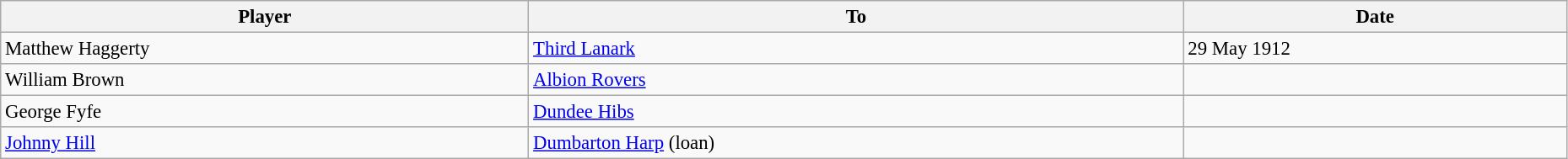<table class="wikitable" style="text-align:center; font-size:95%;width:98%; text-align:left">
<tr>
<th><strong>Player</strong></th>
<th><strong>To</strong></th>
<th><strong>Date</strong></th>
</tr>
<tr>
<td> Matthew Haggerty</td>
<td> <a href='#'>Third Lanark</a></td>
<td>29 May 1912</td>
</tr>
<tr>
<td> William Brown</td>
<td> <a href='#'>Albion Rovers</a></td>
<td></td>
</tr>
<tr>
<td> George Fyfe</td>
<td> <a href='#'>Dundee Hibs</a></td>
<td></td>
</tr>
<tr>
<td> <a href='#'>Johnny Hill</a></td>
<td> <a href='#'>Dumbarton Harp</a> (loan)</td>
<td></td>
</tr>
</table>
